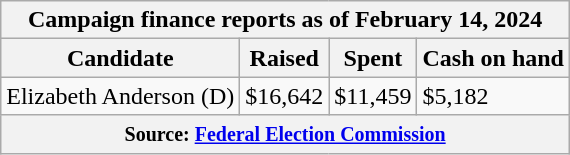<table class="wikitable sortable">
<tr>
<th colspan=4>Campaign finance reports as of February 14, 2024</th>
</tr>
<tr style="text-align:center;">
<th>Candidate</th>
<th>Raised</th>
<th>Spent</th>
<th>Cash on hand</th>
</tr>
<tr>
<td>Elizabeth Anderson (D)</td>
<td>$16,642</td>
<td>$11,459</td>
<td>$5,182</td>
</tr>
<tr>
<th colspan="4"><small>Source: <a href='#'>Federal Election Commission</a></small></th>
</tr>
</table>
